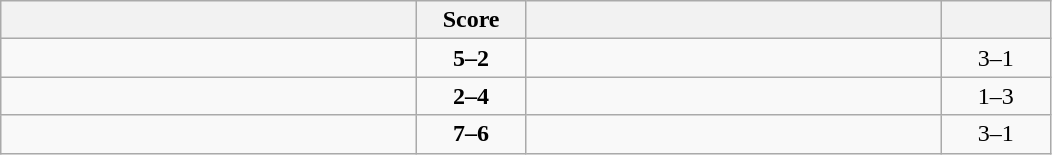<table class="wikitable" style="text-align: center; ">
<tr>
<th align="right" width="270"></th>
<th width="65">Score</th>
<th align="left" width="270"></th>
<th width="65"></th>
</tr>
<tr>
<td align="left"><strong></strong></td>
<td><strong>5–2</strong></td>
<td align="left"></td>
<td>3–1 <strong></strong></td>
</tr>
<tr>
<td align="left"></td>
<td><strong>2–4</strong></td>
<td align="left"><strong></strong></td>
<td>1–3 <strong></strong></td>
</tr>
<tr>
<td align="left"><strong></strong></td>
<td><strong>7–6</strong></td>
<td align="left"></td>
<td>3–1 <strong></strong></td>
</tr>
</table>
